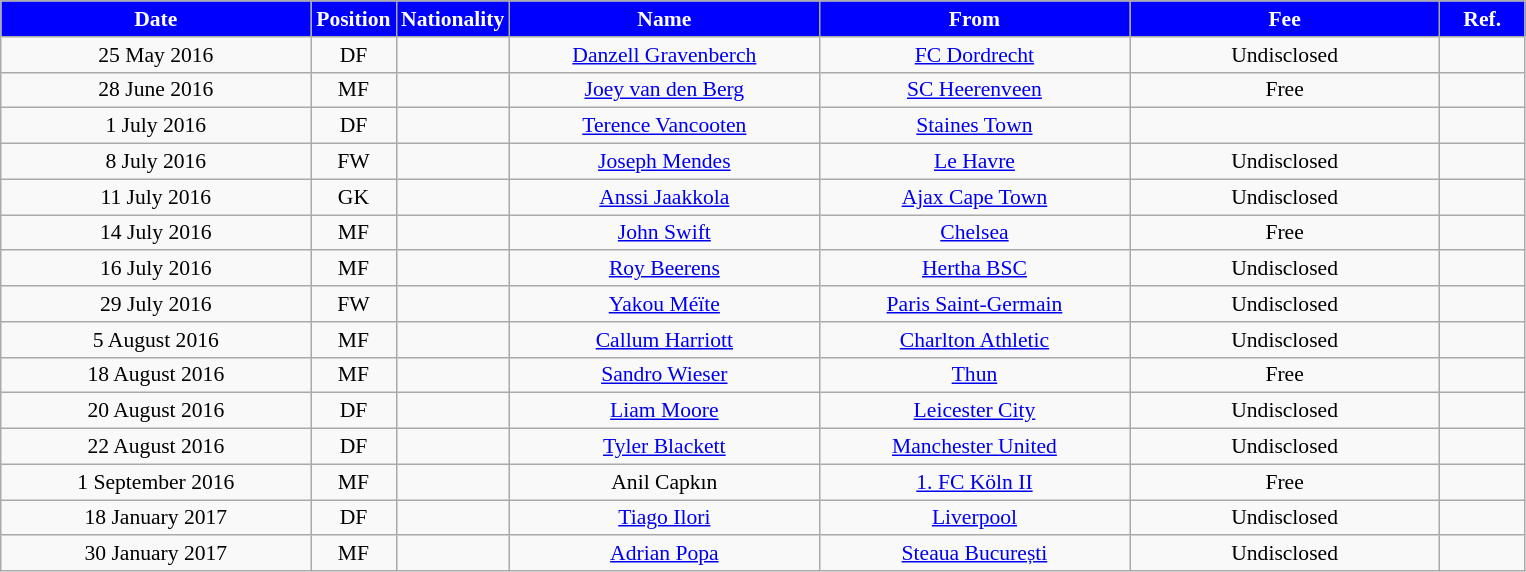<table class="wikitable" style="text-align:center; font-size:90%">
<tr>
<th style="background:#00f; color:white; width:200px;">Date</th>
<th style="background:#00f; color:white; width:50px;">Position</th>
<th style="background:#00f; color:white; width:50px;">Nationality</th>
<th style="background:#00f; color:white; width:200px;">Name</th>
<th style="background:#00f; color:white; width:200px;">From</th>
<th style="background:#00f; color:white; width:200px;">Fee</th>
<th style="background:#00f; color:white; width:50px;">Ref.</th>
</tr>
<tr>
<td>25 May 2016 </td>
<td>DF</td>
<td></td>
<td><a href='#'>Danzell Gravenberch</a></td>
<td><a href='#'>FC Dordrecht</a></td>
<td>Undisclosed</td>
<td></td>
</tr>
<tr>
<td>28 June 2016 </td>
<td>MF</td>
<td></td>
<td><a href='#'>Joey van den Berg</a></td>
<td><a href='#'>SC Heerenveen</a></td>
<td>Free</td>
<td></td>
</tr>
<tr>
<td>1 July 2016</td>
<td>DF</td>
<td></td>
<td><a href='#'>Terence Vancooten</a></td>
<td><a href='#'>Staines Town</a></td>
<td></td>
<td></td>
</tr>
<tr>
<td>8 July 2016</td>
<td>FW</td>
<td></td>
<td><a href='#'>Joseph Mendes</a></td>
<td><a href='#'>Le Havre</a></td>
<td>Undisclosed</td>
<td></td>
</tr>
<tr>
<td>11 July 2016</td>
<td>GK</td>
<td></td>
<td><a href='#'>Anssi Jaakkola</a></td>
<td><a href='#'>Ajax Cape Town</a></td>
<td>Undisclosed</td>
<td></td>
</tr>
<tr>
<td>14 July 2016</td>
<td>MF</td>
<td></td>
<td><a href='#'>John Swift</a></td>
<td><a href='#'>Chelsea</a></td>
<td>Free</td>
<td></td>
</tr>
<tr>
<td>16 July 2016</td>
<td>MF</td>
<td></td>
<td><a href='#'>Roy Beerens</a></td>
<td><a href='#'>Hertha BSC</a></td>
<td>Undisclosed</td>
<td></td>
</tr>
<tr>
<td>29 July 2016</td>
<td>FW</td>
<td></td>
<td><a href='#'>Yakou Méïte</a></td>
<td><a href='#'>Paris Saint-Germain</a></td>
<td>Undisclosed</td>
<td></td>
</tr>
<tr>
<td>5 August 2016</td>
<td>MF</td>
<td></td>
<td><a href='#'>Callum Harriott</a></td>
<td><a href='#'>Charlton Athletic</a></td>
<td>Undisclosed</td>
<td></td>
</tr>
<tr>
<td>18 August 2016</td>
<td>MF</td>
<td></td>
<td><a href='#'>Sandro Wieser</a></td>
<td><a href='#'>Thun</a></td>
<td>Free</td>
<td></td>
</tr>
<tr>
<td>20 August 2016</td>
<td>DF</td>
<td></td>
<td><a href='#'>Liam Moore</a></td>
<td><a href='#'>Leicester City</a></td>
<td>Undisclosed</td>
<td></td>
</tr>
<tr>
<td>22 August 2016</td>
<td>DF</td>
<td></td>
<td><a href='#'>Tyler Blackett</a></td>
<td><a href='#'>Manchester United</a></td>
<td>Undisclosed</td>
<td></td>
</tr>
<tr>
<td>1 September 2016</td>
<td>MF</td>
<td></td>
<td>Anil Capkın</td>
<td><a href='#'>1. FC Köln II</a></td>
<td>Free</td>
<td></td>
</tr>
<tr>
<td>18 January 2017</td>
<td>DF</td>
<td></td>
<td><a href='#'>Tiago Ilori</a></td>
<td><a href='#'>Liverpool</a></td>
<td>Undisclosed</td>
<td></td>
</tr>
<tr>
<td>30 January 2017</td>
<td>MF</td>
<td></td>
<td><a href='#'>Adrian Popa</a></td>
<td><a href='#'>Steaua București</a></td>
<td>Undisclosed</td>
<td></td>
</tr>
</table>
